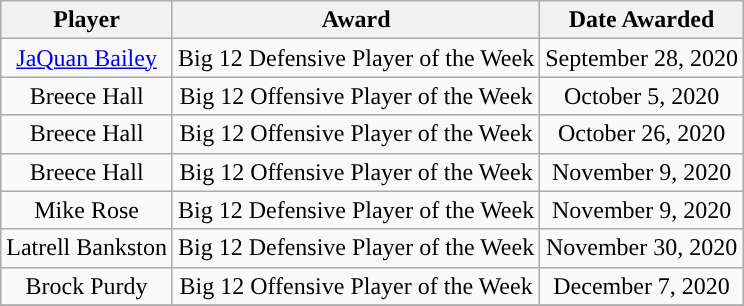<table class="wikitable" style="text-align: center">
<tr align="center">
<th>Player</th>
<th>Award</th>
<th>Date Awarded</th>
</tr>
<tr>
<td><a href='#'>JaQuan Bailey</a></td>
<td>Big 12 Defensive Player of the Week</td>
<td>September 28, 2020</td>
</tr>
<tr>
<td>Breece Hall</td>
<td>Big 12 Offensive Player of the Week</td>
<td>October 5, 2020</td>
</tr>
<tr>
<td>Breece Hall</td>
<td>Big 12 Offensive Player of the Week</td>
<td>October 26, 2020</td>
</tr>
<tr>
<td>Breece Hall</td>
<td>Big 12 Offensive Player of the Week</td>
<td>November 9, 2020</td>
</tr>
<tr>
<td>Mike Rose</td>
<td>Big 12 Defensive Player of the Week</td>
<td>November 9, 2020</td>
</tr>
<tr>
<td>Latrell Bankston</td>
<td>Big 12 Defensive Player of the Week</td>
<td>November 30, 2020</td>
</tr>
<tr>
<td>Brock Purdy</td>
<td>Big 12 Offensive Player of the Week</td>
<td>December 7, 2020</td>
</tr>
<tr>
</tr>
</table>
